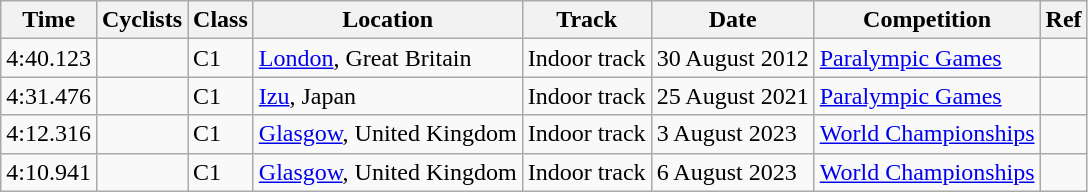<table class="wikitable">
<tr align="left">
<th>Time</th>
<th>Cyclists</th>
<th>Class</th>
<th>Location</th>
<th>Track</th>
<th>Date</th>
<th>Competition</th>
<th>Ref</th>
</tr>
<tr>
<td>4:40.123</td>
<td></td>
<td>C1</td>
<td><a href='#'>London</a>, Great Britain</td>
<td>Indoor track</td>
<td>30 August 2012</td>
<td><a href='#'>Paralympic Games</a></td>
<td></td>
</tr>
<tr>
<td>4:31.476</td>
<td></td>
<td>C1</td>
<td><a href='#'>Izu</a>, Japan</td>
<td>Indoor track</td>
<td>25 August 2021</td>
<td><a href='#'>Paralympic Games</a></td>
<td></td>
</tr>
<tr>
<td>4:12.316</td>
<td></td>
<td>C1</td>
<td><a href='#'>Glasgow</a>, United Kingdom</td>
<td>Indoor track</td>
<td>3 August 2023</td>
<td><a href='#'>World Championships</a></td>
<td></td>
</tr>
<tr>
<td>4:10.941</td>
<td></td>
<td>C1</td>
<td><a href='#'>Glasgow</a>, United Kingdom</td>
<td>Indoor track</td>
<td>6 August 2023</td>
<td><a href='#'>World Championships</a></td>
<td></td>
</tr>
</table>
